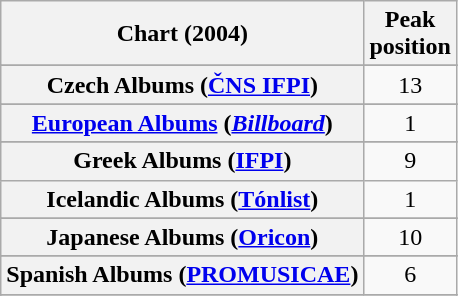<table class="wikitable sortable plainrowheaders" style="text-align:center">
<tr>
<th scope="col">Chart (2004)</th>
<th scope="col">Peak<br>position</th>
</tr>
<tr>
</tr>
<tr>
</tr>
<tr>
</tr>
<tr>
</tr>
<tr>
</tr>
<tr>
<th scope="row">Czech Albums (<a href='#'>ČNS IFPI</a>)</th>
<td>13</td>
</tr>
<tr>
</tr>
<tr>
</tr>
<tr>
<th scope="row"><a href='#'>European Albums</a> (<em><a href='#'>Billboard</a></em>)</th>
<td>1</td>
</tr>
<tr>
</tr>
<tr>
</tr>
<tr>
</tr>
<tr>
<th scope="row">Greek Albums (<a href='#'>IFPI</a>)</th>
<td>9</td>
</tr>
<tr>
<th scope="row">Icelandic Albums (<a href='#'>Tónlist</a>)</th>
<td>1</td>
</tr>
<tr>
</tr>
<tr>
</tr>
<tr>
<th scope="row">Japanese Albums (<a href='#'>Oricon</a>)</th>
<td>10</td>
</tr>
<tr>
</tr>
<tr>
</tr>
<tr>
</tr>
<tr>
</tr>
<tr>
</tr>
<tr>
<th scope="row">Spanish Albums (<a href='#'>PROMUSICAE</a>)</th>
<td align="center">6</td>
</tr>
<tr>
</tr>
<tr>
</tr>
<tr>
</tr>
<tr>
</tr>
<tr>
</tr>
<tr>
</tr>
</table>
